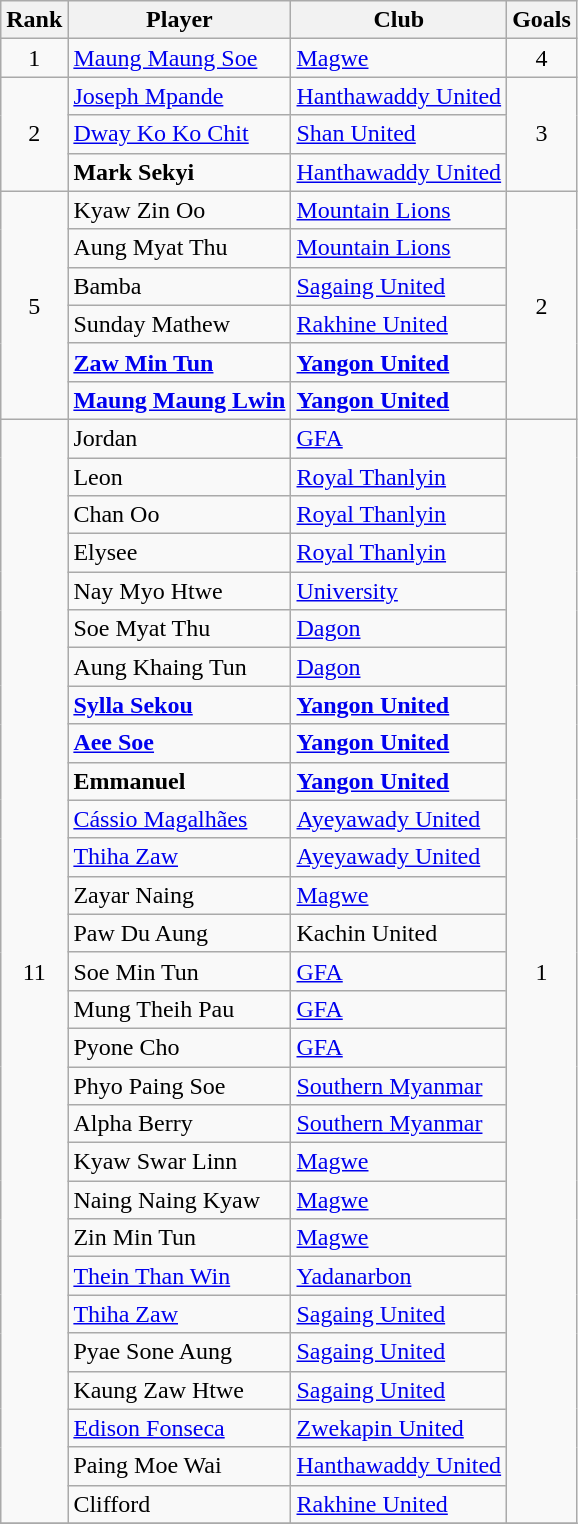<table class="wikitable sortable" style="text-align:center">
<tr>
<th>Rank</th>
<th>Player</th>
<th>Club</th>
<th>Goals</th>
</tr>
<tr>
<td>1</td>
<td align="left"> <a href='#'>Maung Maung Soe</a></td>
<td align="left"><a href='#'>Magwe</a></td>
<td>4</td>
</tr>
<tr>
<td rowspan="3">2</td>
<td align="left"> <a href='#'>Joseph Mpande</a></td>
<td align="left"><a href='#'>Hanthawaddy United</a></td>
<td rowspan="3">3</td>
</tr>
<tr>
<td align="left"> <a href='#'>Dway Ko Ko Chit</a></td>
<td align="left"><a href='#'>Shan United</a></td>
</tr>
<tr>
<td align="left"><strong> Mark Sekyi</strong></td>
<td align="left"><a href='#'>Hanthawaddy United</a></td>
</tr>
<tr>
<td rowspan="6">5</td>
<td align="left"> Kyaw Zin Oo</td>
<td align="left"><a href='#'>Mountain Lions</a></td>
<td rowspan="6">2</td>
</tr>
<tr>
<td align="left"> Aung Myat Thu</td>
<td align="left"><a href='#'>Mountain Lions</a></td>
</tr>
<tr>
<td align="left"> Bamba</td>
<td align="left"><a href='#'>Sagaing United</a></td>
</tr>
<tr>
<td align="left"> Sunday Mathew</td>
<td align="left"><a href='#'>Rakhine United</a></td>
</tr>
<tr>
<td align="left"> <strong><a href='#'>Zaw Min Tun</a></strong></td>
<td align="left"><strong><a href='#'>Yangon United</a></strong></td>
</tr>
<tr>
<td align="left"> <strong><a href='#'>Maung Maung Lwin</a></strong></td>
<td align="left"><strong><a href='#'>Yangon United</a></strong></td>
</tr>
<tr>
<td rowspan="29">11</td>
<td align="left"> Jordan</td>
<td align="left"><a href='#'>GFA</a></td>
<td rowspan="29">1</td>
</tr>
<tr>
<td align="left"> Leon</td>
<td align="left"><a href='#'>Royal Thanlyin</a></td>
</tr>
<tr>
<td align="left"> Chan Oo</td>
<td align="left"><a href='#'>Royal Thanlyin</a></td>
</tr>
<tr>
<td align="left"> Elysee</td>
<td align="left"><a href='#'>Royal Thanlyin</a></td>
</tr>
<tr>
<td align="left"> Nay Myo Htwe</td>
<td align="left"><a href='#'>University</a></td>
</tr>
<tr>
<td align="left"> Soe Myat Thu</td>
<td align="left"><a href='#'>Dagon</a></td>
</tr>
<tr>
<td align="left"> Aung Khaing Tun</td>
<td align="left"><a href='#'>Dagon</a></td>
</tr>
<tr>
<td align="left"> <strong><a href='#'>Sylla Sekou</a></strong></td>
<td align="left"><strong><a href='#'>Yangon United</a></strong></td>
</tr>
<tr>
<td align="left"> <strong><a href='#'>Aee Soe</a></strong></td>
<td align="left"><strong><a href='#'>Yangon United</a></strong></td>
</tr>
<tr>
<td align="left"> <strong>Emmanuel</strong></td>
<td align="left"><strong><a href='#'>Yangon United</a></strong></td>
</tr>
<tr>
<td align="left"> <a href='#'>Cássio Magalhães</a></td>
<td align="left"><a href='#'>Ayeyawady United</a></td>
</tr>
<tr>
<td align="left"> <a href='#'>Thiha Zaw</a></td>
<td align="left"><a href='#'>Ayeyawady United</a></td>
</tr>
<tr>
<td align="left"> Zayar Naing</td>
<td align="left"><a href='#'>Magwe</a></td>
</tr>
<tr>
<td align="left"> Paw Du Aung</td>
<td align="left">Kachin United</td>
</tr>
<tr>
<td align="left"> Soe Min Tun</td>
<td align="left"><a href='#'>GFA</a></td>
</tr>
<tr>
<td align="left"> Mung Theih Pau</td>
<td align="left"><a href='#'>GFA</a></td>
</tr>
<tr>
<td align="left"> Pyone Cho</td>
<td align="left"><a href='#'>GFA</a></td>
</tr>
<tr>
<td align="left"> Phyo Paing Soe</td>
<td align="left"><a href='#'>Southern Myanmar</a></td>
</tr>
<tr>
<td align="left"> Alpha Berry</td>
<td align="left"><a href='#'>Southern Myanmar</a></td>
</tr>
<tr>
<td align="left"> Kyaw Swar Linn</td>
<td align="left"><a href='#'>Magwe</a></td>
</tr>
<tr>
<td align="left"> Naing Naing Kyaw</td>
<td align="left"><a href='#'>Magwe</a></td>
</tr>
<tr>
<td align="left"> Zin Min Tun</td>
<td align="left"><a href='#'>Magwe</a></td>
</tr>
<tr>
<td align="left"> <a href='#'>Thein Than Win</a></td>
<td align="left"><a href='#'>Yadanarbon</a></td>
</tr>
<tr>
<td align="left"> <a href='#'>Thiha Zaw</a></td>
<td align="left"><a href='#'>Sagaing United</a></td>
</tr>
<tr>
<td align="left"> Pyae Sone Aung</td>
<td align="left"><a href='#'>Sagaing United</a></td>
</tr>
<tr>
<td align="left"> Kaung Zaw Htwe</td>
<td align="left"><a href='#'>Sagaing United</a></td>
</tr>
<tr>
<td align="left"> <a href='#'>Edison Fonseca</a></td>
<td align="left"><a href='#'>Zwekapin United</a></td>
</tr>
<tr>
<td align="left"> Paing Moe Wai</td>
<td align="left"><a href='#'>Hanthawaddy United</a></td>
</tr>
<tr>
<td align="left"> Clifford</td>
<td align="left"><a href='#'>Rakhine United</a></td>
</tr>
<tr>
</tr>
</table>
